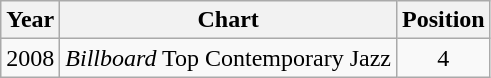<table class="wikitable">
<tr>
<th>Year</th>
<th>Chart</th>
<th>Position</th>
</tr>
<tr>
<td>2008</td>
<td><em>Billboard</em> Top Contemporary Jazz</td>
<td align="center">4</td>
</tr>
</table>
